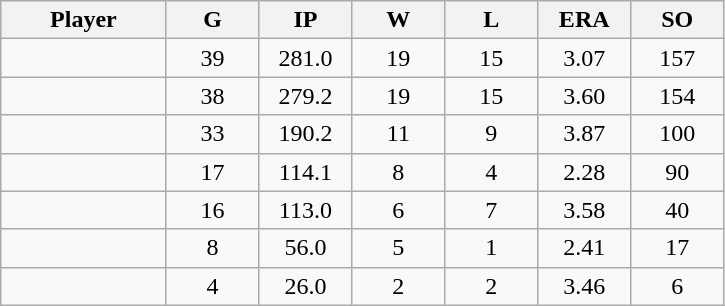<table class="wikitable sortable">
<tr>
<th bgcolor="#DDDDFF" width="16%">Player</th>
<th bgcolor="#DDDDFF" width="9%">G</th>
<th bgcolor="#DDDDFF" width="9%">IP</th>
<th bgcolor="#DDDDFF" width="9%">W</th>
<th bgcolor="#DDDDFF" width="9%">L</th>
<th bgcolor="#DDDDFF" width="9%">ERA</th>
<th bgcolor="#DDDDFF" width="9%">SO</th>
</tr>
<tr align="center">
<td></td>
<td>39</td>
<td>281.0</td>
<td>19</td>
<td>15</td>
<td>3.07</td>
<td>157</td>
</tr>
<tr align="center">
<td></td>
<td>38</td>
<td>279.2</td>
<td>19</td>
<td>15</td>
<td>3.60</td>
<td>154</td>
</tr>
<tr align="center">
<td></td>
<td>33</td>
<td>190.2</td>
<td>11</td>
<td>9</td>
<td>3.87</td>
<td>100</td>
</tr>
<tr align="center">
<td></td>
<td>17</td>
<td>114.1</td>
<td>8</td>
<td>4</td>
<td>2.28</td>
<td>90</td>
</tr>
<tr align="center">
<td></td>
<td>16</td>
<td>113.0</td>
<td>6</td>
<td>7</td>
<td>3.58</td>
<td>40</td>
</tr>
<tr align="center">
<td></td>
<td>8</td>
<td>56.0</td>
<td>5</td>
<td>1</td>
<td>2.41</td>
<td>17</td>
</tr>
<tr align="center">
<td></td>
<td>4</td>
<td>26.0</td>
<td>2</td>
<td>2</td>
<td>3.46</td>
<td>6</td>
</tr>
</table>
